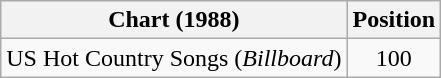<table class="wikitable">
<tr>
<th>Chart (1988)</th>
<th>Position</th>
</tr>
<tr>
<td>US Hot Country Songs (<em>Billboard</em>)</td>
<td align="center">100</td>
</tr>
</table>
